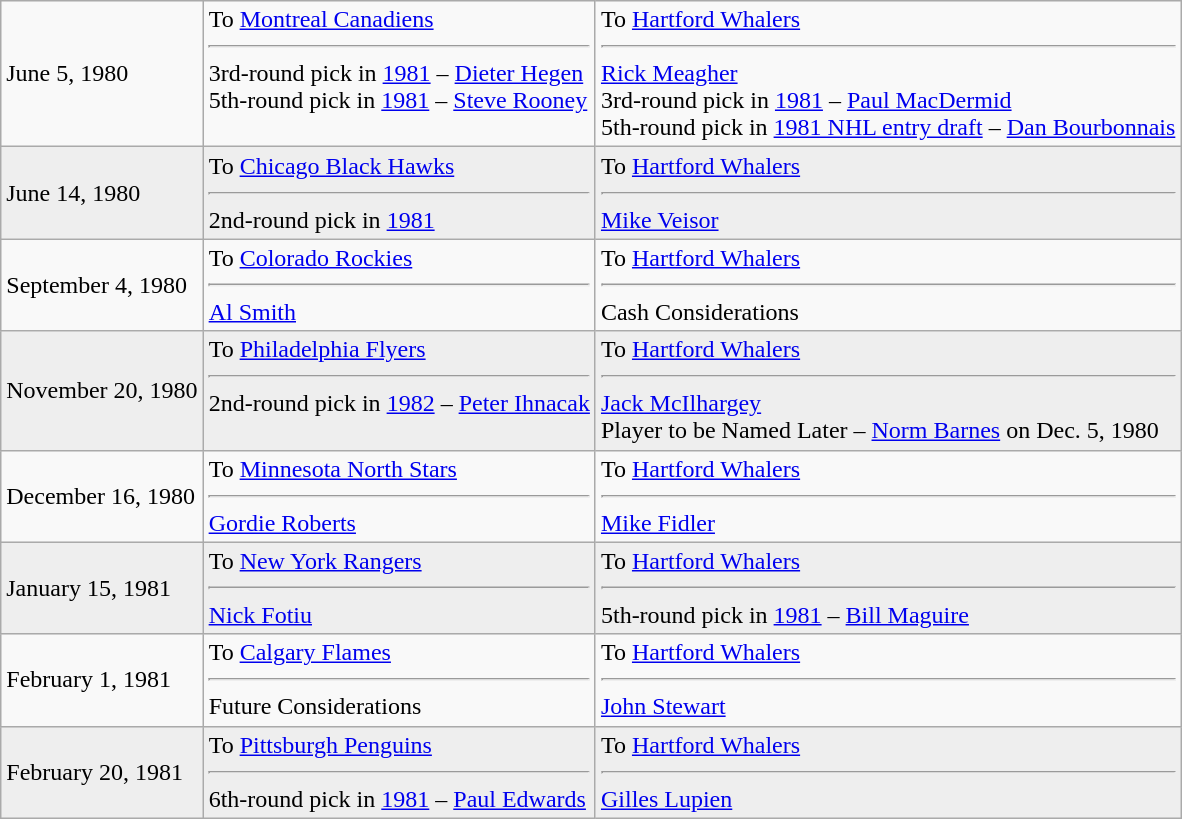<table class="wikitable">
<tr>
<td>June 5, 1980</td>
<td valign="top">To <a href='#'>Montreal Canadiens</a><hr>3rd-round pick in <a href='#'>1981</a> – <a href='#'>Dieter Hegen</a> <br> 5th-round pick in <a href='#'>1981</a> – <a href='#'>Steve Rooney</a></td>
<td valign="top">To <a href='#'>Hartford Whalers</a><hr><a href='#'>Rick Meagher</a> <br> 3rd-round pick in <a href='#'>1981</a> – <a href='#'>Paul MacDermid</a> <br> 5th-round pick in <a href='#'>1981 NHL entry draft</a> – <a href='#'>Dan Bourbonnais</a></td>
</tr>
<tr style="background:#eee;">
<td>June 14, 1980</td>
<td valign="top">To <a href='#'>Chicago Black Hawks</a><hr>2nd-round pick in <a href='#'>1981</a></td>
<td valign="top">To <a href='#'>Hartford Whalers</a><hr><a href='#'>Mike Veisor</a></td>
</tr>
<tr>
<td>September 4, 1980</td>
<td valign="top">To <a href='#'>Colorado Rockies</a><hr><a href='#'>Al Smith</a></td>
<td valign="top">To <a href='#'>Hartford Whalers</a><hr>Cash Considerations</td>
</tr>
<tr style="background:#eee;">
<td>November 20, 1980</td>
<td valign="top">To <a href='#'>Philadelphia Flyers</a><hr>2nd-round pick in <a href='#'>1982</a> – <a href='#'>Peter Ihnacak</a></td>
<td valign="top">To <a href='#'>Hartford Whalers</a><hr><a href='#'>Jack McIlhargey</a> <br> Player to be Named Later – <a href='#'>Norm Barnes</a> on Dec. 5, 1980</td>
</tr>
<tr>
<td>December 16, 1980</td>
<td valign="top">To <a href='#'>Minnesota North Stars</a><hr><a href='#'>Gordie Roberts</a></td>
<td valign="top">To <a href='#'>Hartford Whalers</a><hr><a href='#'>Mike Fidler</a></td>
</tr>
<tr style="background:#eee;">
<td>January 15, 1981</td>
<td valign="top">To <a href='#'>New York Rangers</a><hr><a href='#'>Nick Fotiu</a></td>
<td valign="top">To <a href='#'>Hartford Whalers</a><hr>5th-round pick in <a href='#'>1981</a> – <a href='#'>Bill Maguire</a></td>
</tr>
<tr>
<td>February 1, 1981</td>
<td valign="top">To <a href='#'>Calgary Flames</a><hr>Future Considerations</td>
<td valign="top">To <a href='#'>Hartford Whalers</a><hr><a href='#'>John Stewart</a></td>
</tr>
<tr style="background:#eee;">
<td>February 20, 1981</td>
<td valign="top">To <a href='#'>Pittsburgh Penguins</a><hr>6th-round pick in <a href='#'>1981</a> – <a href='#'>Paul Edwards</a></td>
<td valign="top">To <a href='#'>Hartford Whalers</a><hr><a href='#'>Gilles Lupien</a></td>
</tr>
</table>
